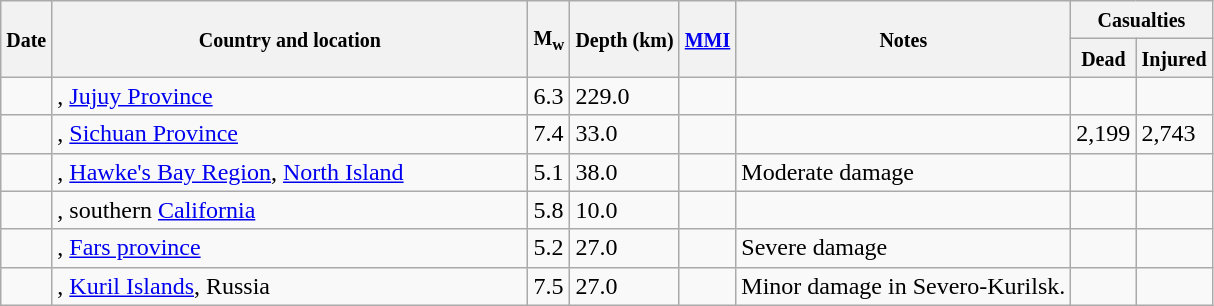<table class="wikitable sortable sort-under" style="border:1px black; margin-left:1em;">
<tr>
<th rowspan="2"><small>Date</small></th>
<th rowspan="2" style="width: 310px"><small>Country and location</small></th>
<th rowspan="2"><small>M<sub>w</sub></small></th>
<th rowspan="2"><small>Depth (km)</small></th>
<th rowspan="2"><small><a href='#'>MMI</a></small></th>
<th rowspan="2" class="unsortable"><small>Notes</small></th>
<th colspan="2"><small>Casualties</small></th>
</tr>
<tr>
<th><small>Dead</small></th>
<th><small>Injured</small></th>
</tr>
<tr>
<td></td>
<td>, <a href='#'>Jujuy Province</a></td>
<td>6.3</td>
<td>229.0</td>
<td></td>
<td></td>
<td></td>
<td></td>
</tr>
<tr>
<td></td>
<td>, <a href='#'>Sichuan Province</a></td>
<td>7.4</td>
<td>33.0</td>
<td></td>
<td></td>
<td>2,199</td>
<td>2,743</td>
</tr>
<tr>
<td></td>
<td>, <a href='#'>Hawke's Bay Region</a>, <a href='#'>North Island</a></td>
<td>5.1</td>
<td>38.0</td>
<td></td>
<td>Moderate damage</td>
<td></td>
<td></td>
</tr>
<tr>
<td></td>
<td>, southern <a href='#'>California</a></td>
<td>5.8</td>
<td>10.0</td>
<td></td>
<td></td>
<td></td>
<td></td>
</tr>
<tr>
<td></td>
<td>, <a href='#'>Fars province</a></td>
<td>5.2</td>
<td>27.0</td>
<td></td>
<td>Severe damage</td>
<td></td>
<td></td>
</tr>
<tr>
<td></td>
<td>, <a href='#'>Kuril Islands</a>, Russia</td>
<td>7.5</td>
<td>27.0</td>
<td></td>
<td>Minor damage in Severo-Kurilsk.</td>
<td></td>
<td></td>
</tr>
</table>
